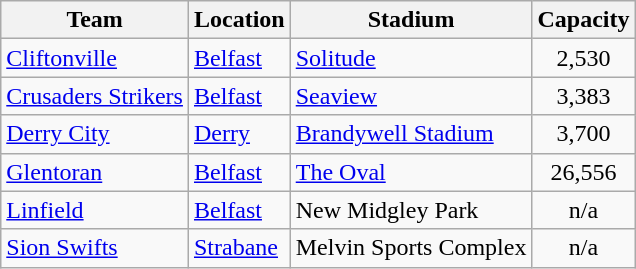<table class="wikitable sortable">
<tr>
<th>Team</th>
<th>Location</th>
<th>Stadium</th>
<th>Capacity</th>
</tr>
<tr>
<td><a href='#'>Cliftonville</a></td>
<td><a href='#'>Belfast</a> </td>
<td><a href='#'>Solitude</a></td>
<td style="text-align:center">2,530</td>
</tr>
<tr>
<td><a href='#'>Crusaders Strikers</a></td>
<td><a href='#'>Belfast</a> </td>
<td><a href='#'>Seaview</a></td>
<td style="text-align:center">3,383</td>
</tr>
<tr>
<td><a href='#'>Derry City</a></td>
<td><a href='#'>Derry</a></td>
<td><a href='#'>Brandywell Stadium</a></td>
<td style="text-align:center">3,700</td>
</tr>
<tr>
<td><a href='#'>Glentoran</a></td>
<td><a href='#'>Belfast</a> </td>
<td><a href='#'>The Oval</a></td>
<td style="text-align:center">26,556</td>
</tr>
<tr>
<td><a href='#'>Linfield</a></td>
<td><a href='#'>Belfast</a> </td>
<td>New Midgley Park</td>
<td style="text-align:center">n/a</td>
</tr>
<tr>
<td><a href='#'>Sion Swifts</a></td>
<td><a href='#'>Strabane</a></td>
<td>Melvin Sports Complex</td>
<td style="text-align:center">n/a</td>
</tr>
</table>
